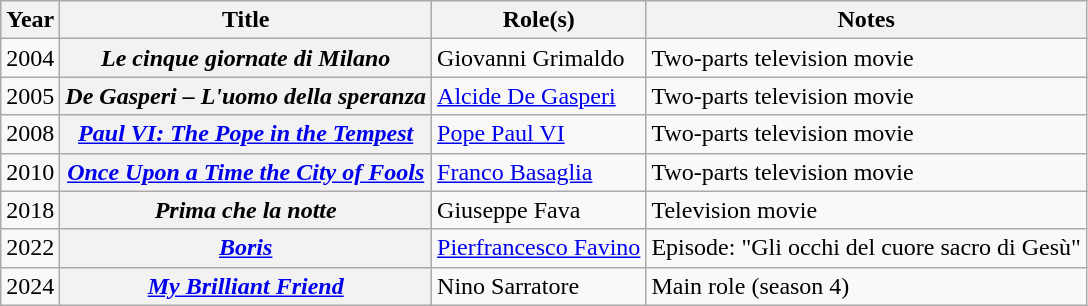<table class="wikitable plainrowheaders sortable">
<tr>
<th scope="col">Year</th>
<th scope="col">Title</th>
<th scope="col">Role(s)</th>
<th scope="col" class="unsortable">Notes</th>
</tr>
<tr>
<td>2004</td>
<th scope=row><em>Le cinque giornate di Milano</em></th>
<td>Giovanni Grimaldo</td>
<td>Two-parts television movie</td>
</tr>
<tr>
<td>2005</td>
<th scope=row><em>De Gasperi – L'uomo della speranza</em></th>
<td><a href='#'>Alcide De Gasperi</a></td>
<td>Two-parts television movie</td>
</tr>
<tr>
<td>2008</td>
<th scope=row><em><a href='#'>Paul VI: The Pope in the Tempest</a></em></th>
<td><a href='#'>Pope Paul VI</a></td>
<td>Two-parts television movie</td>
</tr>
<tr>
<td>2010</td>
<th scope=row><em><a href='#'>Once Upon a Time the City of Fools</a></em></th>
<td><a href='#'>Franco Basaglia</a></td>
<td>Two-parts television movie</td>
</tr>
<tr>
<td>2018</td>
<th scope=row><em>Prima che la notte</em></th>
<td>Giuseppe Fava</td>
<td>Television movie</td>
</tr>
<tr>
<td>2022</td>
<th scope=row><em><a href='#'>Boris</a></em></th>
<td><a href='#'>Pierfrancesco Favino</a></td>
<td>Episode: "Gli occhi del cuore sacro di Gesù"</td>
</tr>
<tr>
<td>2024</td>
<th scope=row><em><a href='#'>My Brilliant Friend</a></em></th>
<td>Nino Sarratore</td>
<td>Main role (season 4)</td>
</tr>
</table>
